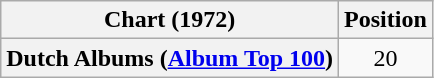<table class="wikitable plainrowheaders" style="text-align:center">
<tr>
<th scope="col">Chart (1972)</th>
<th scope="col">Position</th>
</tr>
<tr>
<th scope="row">Dutch Albums (<a href='#'>Album Top 100</a>)</th>
<td>20</td>
</tr>
</table>
